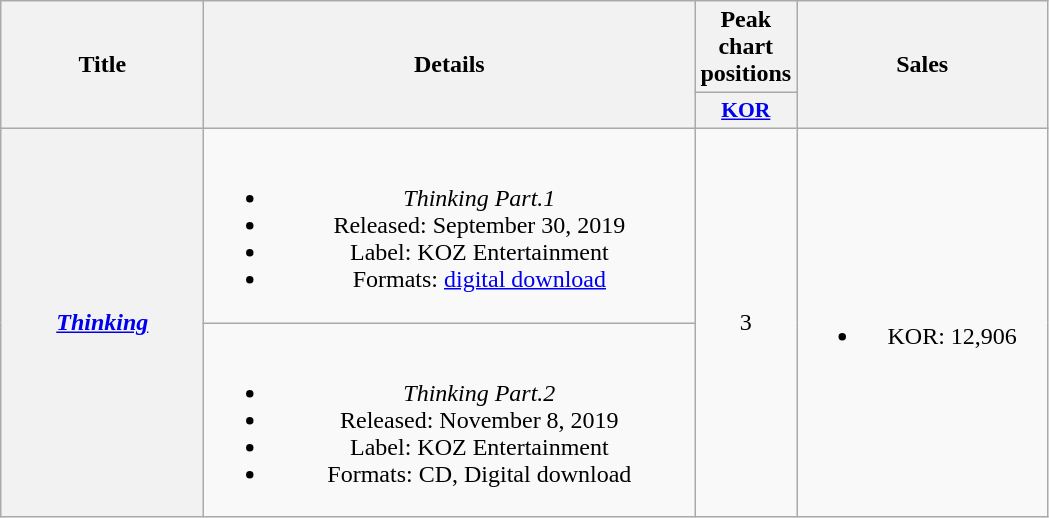<table class="wikitable plainrowheaders" style="text-align:center;">
<tr>
<th rowspan="2" scope="col" style="width:8em;">Title</th>
<th rowspan="2" scope="col" style="width:20em;">Details</th>
<th colspan="1" scope="col">Peak chart positions</th>
<th rowspan="2" scope="col" style="width:10em;">Sales</th>
</tr>
<tr>
<th scope="col" style="width:3em;font-size:90%;"><a href='#'>KOR</a><br></th>
</tr>
<tr>
<th scope="row" rowspan="2"><em><a href='#'>Thinking</a></em></th>
<td><br><ul><li><em>Thinking Part.1</em></li><li>Released: September 30, 2019</li><li>Label: KOZ Entertainment</li><li>Formats: <a href='#'>digital download</a></li></ul></td>
<td align="center" rowspan="2">3</td>
<td rowspan="2"><br><ul><li>KOR: 12,906</li></ul></td>
</tr>
<tr>
<td><br><ul><li><em>Thinking Part.2</em></li><li>Released: November 8, 2019</li><li>Label: KOZ Entertainment</li><li>Formats: CD, Digital download</li></ul></td>
</tr>
</table>
